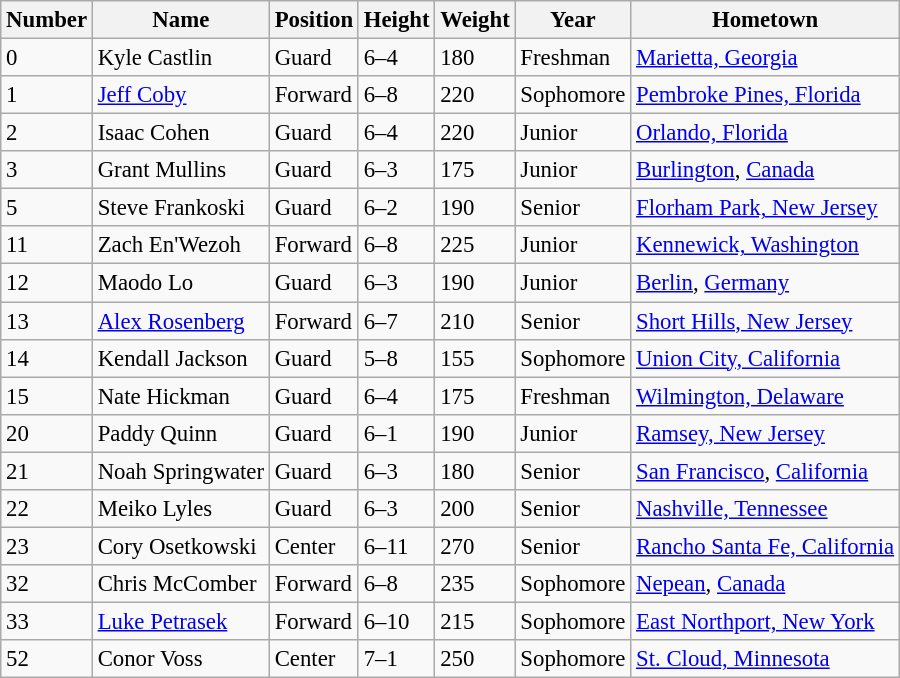<table class="wikitable sortable" style="font-size: 95%;">
<tr>
<th>Number</th>
<th>Name</th>
<th>Position</th>
<th>Height</th>
<th>Weight</th>
<th>Year</th>
<th>Hometown</th>
</tr>
<tr>
<td>0</td>
<td>Kyle Castlin</td>
<td>Guard</td>
<td>6–4</td>
<td>180</td>
<td>Freshman</td>
<td><a href='#'>Marietta, Georgia</a></td>
</tr>
<tr>
<td>1</td>
<td><a href='#'>Jeff Coby</a></td>
<td>Forward</td>
<td>6–8</td>
<td>220</td>
<td>Sophomore</td>
<td><a href='#'>Pembroke Pines, Florida</a></td>
</tr>
<tr>
<td>2</td>
<td>Isaac Cohen</td>
<td>Guard</td>
<td>6–4</td>
<td>220</td>
<td>Junior</td>
<td><a href='#'>Orlando, Florida</a></td>
</tr>
<tr>
<td>3</td>
<td>Grant Mullins</td>
<td>Guard</td>
<td>6–3</td>
<td>175</td>
<td>Junior</td>
<td><a href='#'>Burlington</a>, <a href='#'>Canada</a></td>
</tr>
<tr>
<td>5</td>
<td>Steve Frankoski</td>
<td>Guard</td>
<td>6–2</td>
<td>190</td>
<td>Senior</td>
<td><a href='#'>Florham Park, New Jersey</a></td>
</tr>
<tr>
<td>11</td>
<td>Zach En'Wezoh</td>
<td>Forward</td>
<td>6–8</td>
<td>225</td>
<td>Junior</td>
<td><a href='#'>Kennewick, Washington</a></td>
</tr>
<tr>
<td>12</td>
<td>Maodo Lo</td>
<td>Guard</td>
<td>6–3</td>
<td>190</td>
<td>Junior</td>
<td><a href='#'>Berlin</a>, <a href='#'>Germany</a></td>
</tr>
<tr>
<td>13</td>
<td><a href='#'>Alex Rosenberg</a></td>
<td>Forward</td>
<td>6–7</td>
<td>210</td>
<td>Senior</td>
<td><a href='#'>Short Hills, New Jersey</a></td>
</tr>
<tr>
<td>14</td>
<td>Kendall Jackson</td>
<td>Guard</td>
<td>5–8</td>
<td>155</td>
<td>Sophomore</td>
<td><a href='#'>Union City, California</a></td>
</tr>
<tr>
<td>15</td>
<td>Nate Hickman</td>
<td>Guard</td>
<td>6–4</td>
<td>175</td>
<td>Freshman</td>
<td><a href='#'>Wilmington, Delaware</a></td>
</tr>
<tr>
<td>20</td>
<td>Paddy Quinn</td>
<td>Guard</td>
<td>6–1</td>
<td>190</td>
<td>Junior</td>
<td><a href='#'>Ramsey, New Jersey</a></td>
</tr>
<tr>
<td>21</td>
<td>Noah Springwater</td>
<td>Guard</td>
<td>6–3</td>
<td>180</td>
<td>Senior</td>
<td><a href='#'>San Francisco</a>, <a href='#'>California</a></td>
</tr>
<tr>
<td>22</td>
<td>Meiko Lyles</td>
<td>Guard</td>
<td>6–3</td>
<td>200</td>
<td>Senior</td>
<td><a href='#'>Nashville, Tennessee</a></td>
</tr>
<tr>
<td>23</td>
<td>Cory Osetkowski</td>
<td>Center</td>
<td>6–11</td>
<td>270</td>
<td>Senior</td>
<td><a href='#'>Rancho Santa Fe, California</a></td>
</tr>
<tr>
<td>32</td>
<td>Chris McComber</td>
<td>Forward</td>
<td>6–8</td>
<td>235</td>
<td>Sophomore</td>
<td><a href='#'>Nepean</a>, <a href='#'>Canada</a></td>
</tr>
<tr>
<td>33</td>
<td><a href='#'>Luke Petrasek</a></td>
<td>Forward</td>
<td>6–10</td>
<td>215</td>
<td>Sophomore</td>
<td><a href='#'>East Northport, New York</a></td>
</tr>
<tr>
<td>52</td>
<td>Conor Voss</td>
<td>Center</td>
<td>7–1</td>
<td>250</td>
<td>Sophomore</td>
<td><a href='#'>St. Cloud, Minnesota</a></td>
</tr>
</table>
